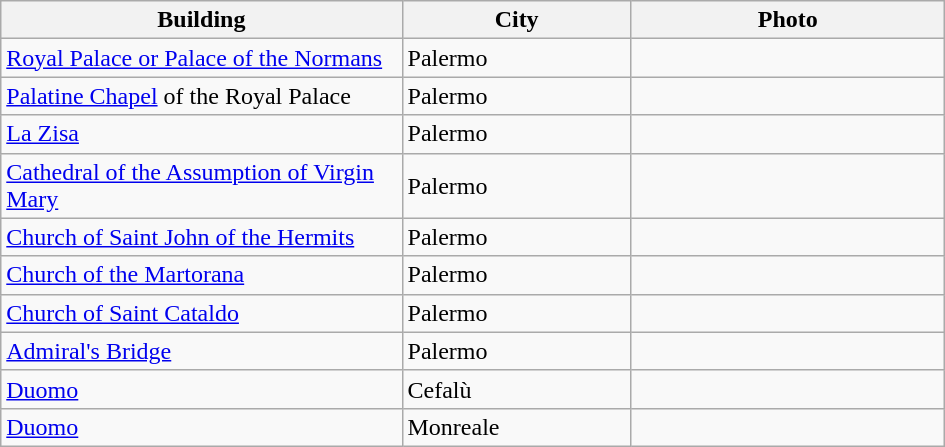<table class="wikitable" width=630>
<tr>
<th width=270px>Building</th>
<th width=150px>City</th>
<th width=210px>Photo</th>
</tr>
<tr>
<td><a href='#'>Royal Palace or Palace of the Normans</a></td>
<td>Palermo</td>
<td></td>
</tr>
<tr>
<td><a href='#'>Palatine Chapel</a> of the Royal Palace</td>
<td>Palermo</td>
<td></td>
</tr>
<tr>
<td><a href='#'>La Zisa</a></td>
<td>Palermo</td>
<td></td>
</tr>
<tr>
<td><a href='#'>Cathedral of the Assumption of Virgin Mary</a></td>
<td>Palermo</td>
<td></td>
</tr>
<tr>
<td><a href='#'>Church of Saint John of the Hermits</a></td>
<td>Palermo</td>
<td></td>
</tr>
<tr>
<td><a href='#'>Church of the Martorana</a></td>
<td>Palermo</td>
<td></td>
</tr>
<tr>
<td><a href='#'>Church of Saint Cataldo</a></td>
<td>Palermo</td>
<td></td>
</tr>
<tr>
<td><a href='#'>Admiral's Bridge</a></td>
<td>Palermo</td>
<td></td>
</tr>
<tr>
<td><a href='#'>Duomo</a></td>
<td>Cefalù</td>
<td></td>
</tr>
<tr>
<td><a href='#'>Duomo</a></td>
<td>Monreale</td>
<td></td>
</tr>
</table>
